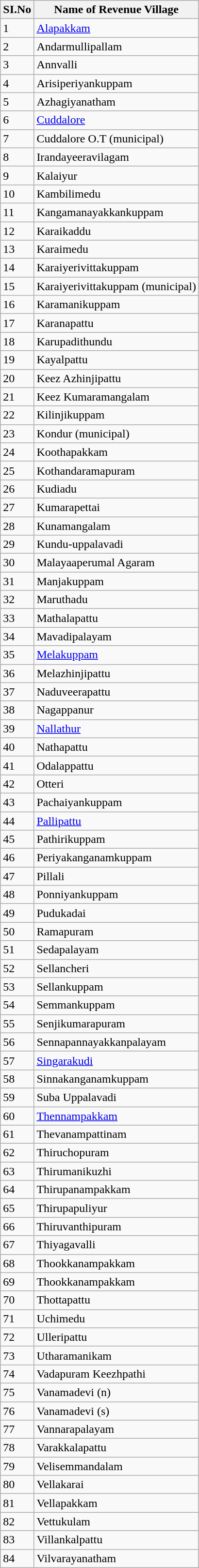<table class="wikitable sortable">
<tr>
<th>SI.No</th>
<th>Name of Revenue Village</th>
</tr>
<tr>
<td>1</td>
<td><a href='#'>Alapakkam</a></td>
</tr>
<tr>
<td>2</td>
<td>Andarmullipallam</td>
</tr>
<tr>
<td>3</td>
<td>Annvalli</td>
</tr>
<tr>
<td>4</td>
<td>Arisiperiyankuppam</td>
</tr>
<tr>
<td>5</td>
<td>Azhagiyanatham</td>
</tr>
<tr>
<td>6</td>
<td><a href='#'>Cuddalore</a></td>
</tr>
<tr>
<td>7</td>
<td>Cuddalore O.T (municipal)</td>
</tr>
<tr>
<td>8</td>
<td>Irandayeeravilagam</td>
</tr>
<tr>
<td>9</td>
<td>Kalaiyur</td>
</tr>
<tr>
<td>10</td>
<td>Kambilimedu</td>
</tr>
<tr>
<td>11</td>
<td>Kangamanayakkankuppam</td>
</tr>
<tr>
<td>12</td>
<td>Karaikaddu</td>
</tr>
<tr>
<td>13</td>
<td>Karaimedu</td>
</tr>
<tr>
<td>14</td>
<td>Karaiyerivittakuppam</td>
</tr>
<tr>
<td>15</td>
<td>Karaiyerivittakuppam (municipal)</td>
</tr>
<tr>
<td>16</td>
<td>Karamanikuppam</td>
</tr>
<tr>
<td>17</td>
<td>Karanapattu</td>
</tr>
<tr>
<td>18</td>
<td>Karupadithundu</td>
</tr>
<tr>
<td>19</td>
<td>Kayalpattu</td>
</tr>
<tr>
<td>20</td>
<td>Keez Azhinjipattu</td>
</tr>
<tr>
<td>21</td>
<td>Keez Kumaramangalam</td>
</tr>
<tr>
<td>22</td>
<td>Kilinjikuppam</td>
</tr>
<tr>
<td>23</td>
<td>Kondur (municipal)</td>
</tr>
<tr>
<td>24</td>
<td>Koothapakkam</td>
</tr>
<tr>
<td>25</td>
<td>Kothandaramapuram</td>
</tr>
<tr>
<td>26</td>
<td>Kudiadu</td>
</tr>
<tr>
<td>27</td>
<td>Kumarapettai</td>
</tr>
<tr>
<td>28</td>
<td>Kunamangalam</td>
</tr>
<tr>
<td>29</td>
<td>Kundu-uppalavadi</td>
</tr>
<tr>
<td>30</td>
<td>Malayaaperumal Agaram</td>
</tr>
<tr>
<td>31</td>
<td>Manjakuppam</td>
</tr>
<tr>
<td>32</td>
<td>Maruthadu</td>
</tr>
<tr>
<td>33</td>
<td>Mathalapattu</td>
</tr>
<tr>
<td>34</td>
<td>Mavadipalayam</td>
</tr>
<tr>
<td>35</td>
<td><a href='#'>Melakuppam</a></td>
</tr>
<tr>
<td>36</td>
<td>Melazhinjipattu</td>
</tr>
<tr>
<td>37</td>
<td>Naduveerapattu</td>
</tr>
<tr>
<td>38</td>
<td>Nagappanur</td>
</tr>
<tr>
<td>39</td>
<td><a href='#'>Nallathur</a></td>
</tr>
<tr>
<td>40</td>
<td>Nathapattu</td>
</tr>
<tr>
<td>41</td>
<td>Odalappattu</td>
</tr>
<tr>
<td>42</td>
<td>Otteri</td>
</tr>
<tr>
<td>43</td>
<td>Pachaiyankuppam</td>
</tr>
<tr>
<td>44</td>
<td><a href='#'>Pallipattu</a></td>
</tr>
<tr>
<td>45</td>
<td>Pathirikuppam</td>
</tr>
<tr>
<td>46</td>
<td>Periyakanganamkuppam</td>
</tr>
<tr>
<td>47</td>
<td>Pillali</td>
</tr>
<tr>
<td>48</td>
<td>Ponniyankuppam</td>
</tr>
<tr>
<td>49</td>
<td>Pudukadai</td>
</tr>
<tr>
<td>50</td>
<td>Ramapuram</td>
</tr>
<tr>
<td>51</td>
<td>Sedapalayam</td>
</tr>
<tr>
<td>52</td>
<td>Sellancheri</td>
</tr>
<tr>
<td>53</td>
<td>Sellankuppam</td>
</tr>
<tr>
<td>54</td>
<td>Semmankuppam</td>
</tr>
<tr>
<td>55</td>
<td>Senjikumarapuram</td>
</tr>
<tr>
<td>56</td>
<td>Sennapannayakkanpalayam</td>
</tr>
<tr>
<td>57</td>
<td><a href='#'>Singarakudi</a></td>
</tr>
<tr>
<td>58</td>
<td>Sinnakanganamkuppam</td>
</tr>
<tr>
<td>59</td>
<td>Suba Uppalavadi</td>
</tr>
<tr>
<td>60</td>
<td><a href='#'>Thennampakkam</a></td>
</tr>
<tr>
<td>61</td>
<td>Thevanampattinam</td>
</tr>
<tr>
<td>62</td>
<td>Thiruchopuram</td>
</tr>
<tr>
<td>63</td>
<td>Thirumanikuzhi</td>
</tr>
<tr>
<td>64</td>
<td>Thirupanampakkam</td>
</tr>
<tr>
<td>65</td>
<td>Thirupapuliyur</td>
</tr>
<tr>
<td>66</td>
<td>Thiruvanthipuram</td>
</tr>
<tr>
<td>67</td>
<td>Thiyagavalli</td>
</tr>
<tr>
<td>68</td>
<td>Thookkanampakkam</td>
</tr>
<tr>
<td>69</td>
<td>Thookkanampakkam</td>
</tr>
<tr>
<td>70</td>
<td>Thottapattu</td>
</tr>
<tr>
<td>71</td>
<td>Uchimedu</td>
</tr>
<tr>
<td>72</td>
<td>Ulleripattu</td>
</tr>
<tr>
<td>73</td>
<td>Utharamanikam</td>
</tr>
<tr>
<td>74</td>
<td>Vadapuram Keezhpathi</td>
</tr>
<tr>
<td>75</td>
<td>Vanamadevi (n)</td>
</tr>
<tr>
<td>76</td>
<td>Vanamadevi (s)</td>
</tr>
<tr>
<td>77</td>
<td>Vannarapalayam</td>
</tr>
<tr>
<td>78</td>
<td>Varakkalapattu</td>
</tr>
<tr>
<td>79</td>
<td>Velisemmandalam</td>
</tr>
<tr>
<td>80</td>
<td>Vellakarai</td>
</tr>
<tr>
<td>81</td>
<td>Vellapakkam</td>
</tr>
<tr>
<td>82</td>
<td>Vettukulam</td>
</tr>
<tr>
<td>83</td>
<td>Villankalpattu</td>
</tr>
<tr>
<td>84</td>
<td>Vilvarayanatham</td>
</tr>
</table>
